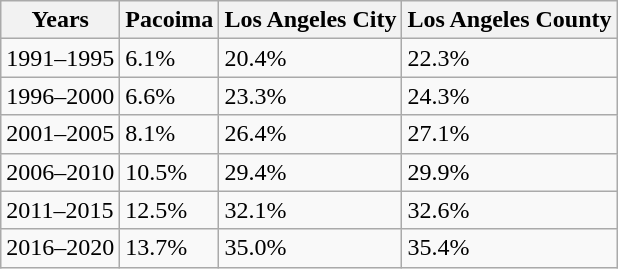<table class="wikitable">
<tr>
<th>Years</th>
<th>Pacoima</th>
<th>Los Angeles City</th>
<th>Los Angeles County</th>
</tr>
<tr>
<td>1991–1995</td>
<td>6.1%</td>
<td>20.4%</td>
<td>22.3%</td>
</tr>
<tr>
<td>1996–2000</td>
<td>6.6%</td>
<td>23.3%</td>
<td>24.3%</td>
</tr>
<tr>
<td>2001–2005</td>
<td>8.1%</td>
<td>26.4%</td>
<td>27.1%</td>
</tr>
<tr>
<td>2006–2010</td>
<td>10.5%</td>
<td>29.4%</td>
<td>29.9%</td>
</tr>
<tr>
<td>2011–2015</td>
<td>12.5%</td>
<td>32.1%</td>
<td>32.6%</td>
</tr>
<tr>
<td>2016–2020</td>
<td>13.7%</td>
<td>35.0%</td>
<td>35.4%</td>
</tr>
</table>
